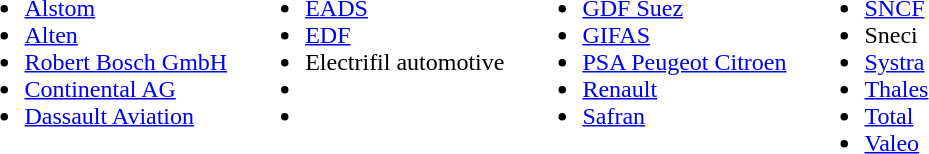<table border="0" cellpadding="5">
<tr valign="top">
<td><br><ul><li><a href='#'>Alstom</a></li><li><a href='#'>Alten</a></li><li><a href='#'>Robert Bosch GmbH</a></li><li><a href='#'>Continental AG</a></li><li><a href='#'>Dassault Aviation</a></li></ul></td>
<td><br><ul><li><a href='#'>EADS</a></li><li><a href='#'>EDF</a></li><li>Electrifil automotive</li><li></li><li></li></ul></td>
<td><br><ul><li><a href='#'>GDF Suez</a></li><li><a href='#'>GIFAS</a></li><li><a href='#'>PSA Peugeot Citroen</a></li><li><a href='#'>Renault</a></li><li><a href='#'>Safran</a></li></ul></td>
<td><br><ul><li><a href='#'>SNCF</a></li><li>Sneci</li><li><a href='#'>Systra</a></li><li><a href='#'>Thales</a></li><li><a href='#'>Total</a></li><li><a href='#'>Valeo</a></li></ul></td>
</tr>
</table>
